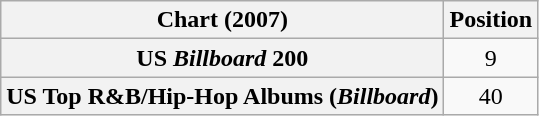<table class="wikitable sortable plainrowheaders" style="text-align:center">
<tr>
<th scope="col">Chart (2007)</th>
<th scope="col">Position</th>
</tr>
<tr>
<th scope="row">US <em>Billboard</em> 200</th>
<td>9</td>
</tr>
<tr>
<th scope="row">US Top R&B/Hip-Hop Albums (<em>Billboard</em>)</th>
<td>40</td>
</tr>
</table>
